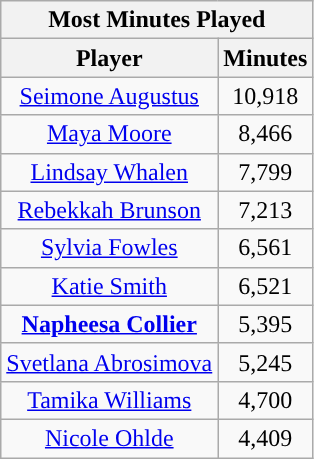<table class="wikitable sortable" style="text-align:center">
<tr>
<th colspan="5">Most Minutes Played</th>
</tr>
<tr>
<th>Player</th>
<th>Minutes</th>
</tr>
<tr>
<td><a href='#'>Seimone Augustus</a></td>
<td>10,918</td>
</tr>
<tr>
<td><a href='#'>Maya Moore</a></td>
<td>8,466</td>
</tr>
<tr>
<td><a href='#'>Lindsay Whalen</a></td>
<td>7,799</td>
</tr>
<tr>
<td><a href='#'>Rebekkah Brunson</a></td>
<td>7,213</td>
</tr>
<tr>
<td><a href='#'>Sylvia Fowles</a></td>
<td>6,561</td>
</tr>
<tr>
<td><a href='#'>Katie Smith</a></td>
<td>6,521</td>
</tr>
<tr>
<td><strong><a href='#'>Napheesa Collier</a></strong></td>
<td>5,395</td>
</tr>
<tr>
<td><a href='#'>Svetlana Abrosimova</a></td>
<td>5,245</td>
</tr>
<tr>
<td><a href='#'>Tamika Williams</a></td>
<td>4,700</td>
</tr>
<tr>
<td><a href='#'>Nicole Ohlde</a></td>
<td>4,409</td>
</tr>
</table>
